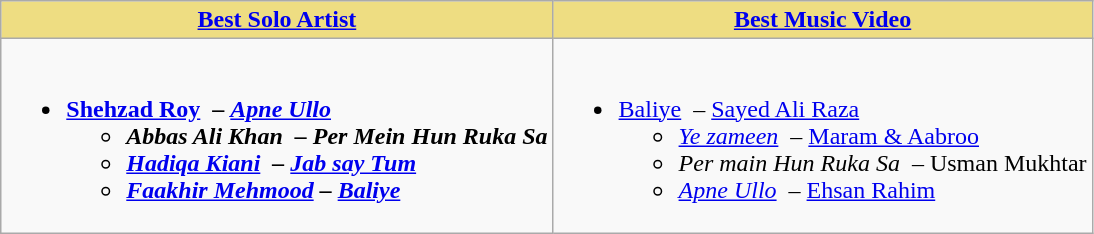<table class=wikitable>
<tr>
<th style="background:#EEDD82"><a href='#'>Best Solo Artist</a></th>
<th style="background:#EEDD82"><a href='#'>Best Music Video</a></th>
</tr>
<tr>
<td valign="top"><br><ul><li><strong><a href='#'>Shehzad Roy</a>  –  <em><a href='#'>Apne Ullo</a><strong><em><ul><li>Abbas Ali Khan  – </em>Per Mein Hun Ruka Sa<em></li><li><a href='#'>Hadiqa Kiani</a>  – </em><a href='#'>Jab say Tum</a><em></li><li><a href='#'>Faakhir Mehmood</a> – </em><a href='#'>Baliye</a><em></li></ul></li></ul></td>
<td valign="top"><br><ul><li></em></strong><a href='#'>Baliye</a></em>  – <a href='#'>Sayed Ali Raza</a></strong><ul><li><em><a href='#'>Ye zameen</a></em>  – <a href='#'>Maram & Aabroo</a></li><li><em>Per main Hun Ruka Sa</em>  – Usman Mukhtar</li><li><em><a href='#'>Apne Ullo</a></em>  – <a href='#'>Ehsan Rahim</a></li></ul></li></ul></td>
</tr>
</table>
